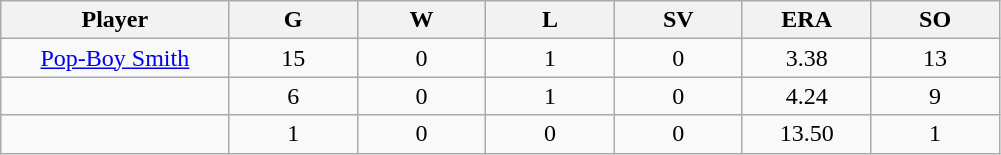<table class="wikitable sortable">
<tr>
<th bgcolor="#DDDDFF" width="16%">Player</th>
<th bgcolor="#DDDDFF" width="9%">G</th>
<th bgcolor="#DDDDFF" width="9%">W</th>
<th bgcolor="#DDDDFF" width="9%">L</th>
<th bgcolor="#DDDDFF" width="9%">SV</th>
<th bgcolor="#DDDDFF" width="9%">ERA</th>
<th bgcolor="#DDDDFF" width="9%">SO</th>
</tr>
<tr align="center">
<td><a href='#'>Pop-Boy Smith</a></td>
<td>15</td>
<td>0</td>
<td>1</td>
<td>0</td>
<td>3.38</td>
<td>13</td>
</tr>
<tr align=center>
<td></td>
<td>6</td>
<td>0</td>
<td>1</td>
<td>0</td>
<td>4.24</td>
<td>9</td>
</tr>
<tr align="center">
<td></td>
<td>1</td>
<td>0</td>
<td>0</td>
<td>0</td>
<td>13.50</td>
<td>1</td>
</tr>
</table>
